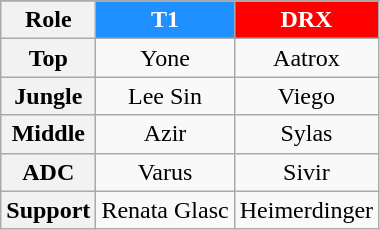<table class="wikitable plainrowheaders" style="text-align:center;margin:0">
<tr>
</tr>
<tr>
<th>Role</th>
<th style="background:DodgerBlue; color:white;">T1</th>
<th style="background:Red; color:white;">DRX</th>
</tr>
<tr>
<th scope=row style="text-align:center">Top</th>
<td>Yone</td>
<td>Aatrox</td>
</tr>
<tr>
<th scope=row style="text-align:center">Jungle</th>
<td>Lee Sin</td>
<td>Viego</td>
</tr>
<tr>
<th scope=row style="text-align:center">Middle</th>
<td>Azir</td>
<td>Sylas</td>
</tr>
<tr>
<th scope=row style="text-align:center">ADC</th>
<td>Varus</td>
<td>Sivir</td>
</tr>
<tr>
<th scope=row style="text-align:center">Support</th>
<td>Renata Glasc</td>
<td>Heimerdinger</td>
</tr>
</table>
